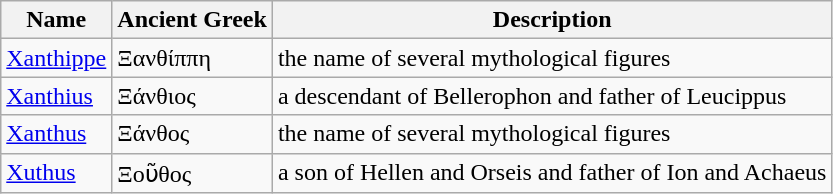<table class="wikitable">
<tr>
<th>Name</th>
<th>Ancient Greek</th>
<th>Description</th>
</tr>
<tr>
<td><a href='#'>Xanthippe</a></td>
<td>Ξανθίππη</td>
<td>the name of several mythological figures</td>
</tr>
<tr>
<td><a href='#'>Xanthius</a></td>
<td>Ξάνθιος</td>
<td>a descendant of Bellerophon and father of Leucippus</td>
</tr>
<tr>
<td><a href='#'>Xanthus</a></td>
<td>Ξάνθος</td>
<td>the name of several mythological figures</td>
</tr>
<tr>
<td><a href='#'>Xuthus</a></td>
<td>Ξοῦθος</td>
<td>a son of Hellen and Orseis and father of Ion and Achaeus</td>
</tr>
</table>
